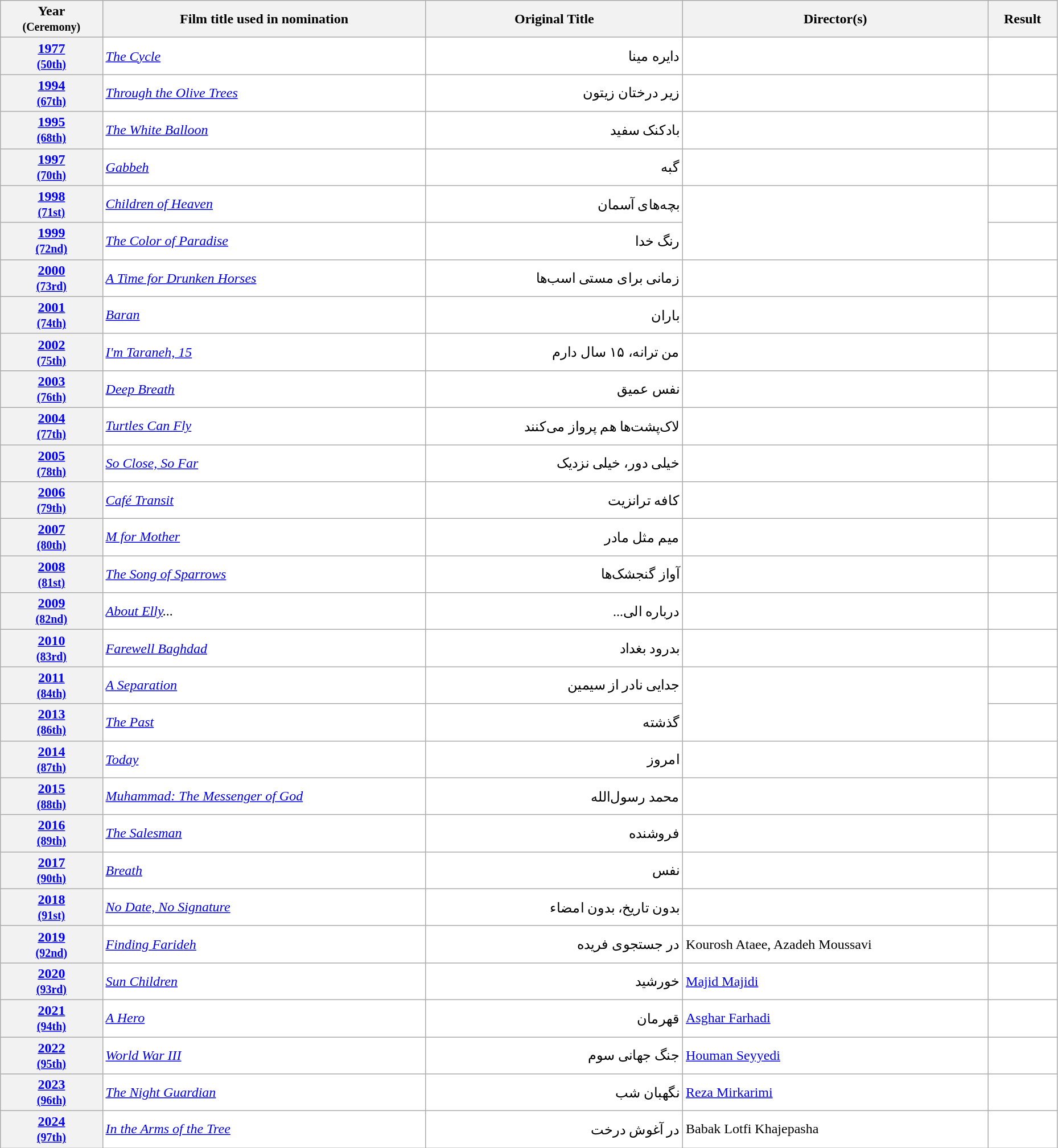<table class="wikitable sortable" width="98%" style="background:#ffffff;">
<tr>
<th>Year<br><small>(Ceremony)</small></th>
<th>Film title used in nomination</th>
<th>Original Title</th>
<th>Director(s)</th>
<th>Result</th>
</tr>
<tr>
<th align="center"><a href='#'>1977</a><br><small><a href='#'>(50th)</a></small></th>
<td><em><a href='#'>The Cycle</a></em></td>
<td align="right">دايره مينا</td>
<td></td>
<td></td>
</tr>
<tr>
<th align="center"><a href='#'>1994</a><br><small><a href='#'>(67th)</a></small></th>
<td><em><a href='#'>Through the Olive Trees</a></em></td>
<td align="right">زیر درختان زیتون</td>
<td></td>
<td></td>
</tr>
<tr>
<th align="center"><a href='#'>1995</a><br><small><a href='#'>(68th)</a></small></th>
<td><em><a href='#'>The White Balloon</a></em></td>
<td align="right">بادکنک سفید</td>
<td></td>
<td></td>
</tr>
<tr>
<th align="center"><a href='#'>1997</a><br><small><a href='#'>(70th)</a></small></th>
<td><em><a href='#'>Gabbeh</a></em></td>
<td align="right">گبه</td>
<td></td>
<td></td>
</tr>
<tr>
<th align="center"><a href='#'>1998</a><br><small><a href='#'>(71st)</a></small></th>
<td><em><a href='#'>Children of Heaven</a></em></td>
<td align="right">بچه‌های آسمان</td>
<td rowspan="2"></td>
<td></td>
</tr>
<tr>
<th align="center"><a href='#'>1999</a><br><small><a href='#'>(72nd)</a></small></th>
<td><em><a href='#'>The Color of Paradise</a></em></td>
<td align="right">رنگ خدا</td>
<td></td>
</tr>
<tr>
<th align="center"><a href='#'>2000</a><br><small><a href='#'>(73rd)</a></small></th>
<td><em><a href='#'>A Time for Drunken Horses</a></em></td>
<td align="right">زمانی برای مستی اسب‌ها</td>
<td></td>
<td></td>
</tr>
<tr>
<th align="center"><a href='#'>2001</a><br><small><a href='#'>(74th)</a></small></th>
<td><em><a href='#'>Baran</a></em></td>
<td align="right">باران</td>
<td></td>
<td></td>
</tr>
<tr>
<th align="center"><a href='#'>2002</a><br><small><a href='#'>(75th)</a></small></th>
<td><em><a href='#'>I'm Taraneh, 15</a></em></td>
<td align="right">من ترانه، ۱۵ سال دارم</td>
<td></td>
<td></td>
</tr>
<tr>
<th align="center"><a href='#'>2003</a><br><small><a href='#'>(76th)</a></small></th>
<td><em><a href='#'>Deep Breath</a></em></td>
<td align="right">نفس عمیق</td>
<td></td>
<td></td>
</tr>
<tr>
<th align="center"><a href='#'>2004</a><br><small><a href='#'>(77th)</a></small></th>
<td><em><a href='#'>Turtles Can Fly</a></em></td>
<td align="right">لاک‌پشت‌ها هم پرواز می‌کنند</td>
<td></td>
<td></td>
</tr>
<tr>
<th align="center"><a href='#'>2005</a><br><small><a href='#'>(78th)</a></small></th>
<td><em><a href='#'>So Close, So Far</a></em></td>
<td align="right">خیلی دور، خیلی نزدیک</td>
<td></td>
<td></td>
</tr>
<tr>
<th align="center"><a href='#'>2006</a><br><small><a href='#'>(79th)</a></small></th>
<td><em><a href='#'>Café Transit</a></em></td>
<td align="right">کافه ترانزیت</td>
<td></td>
<td></td>
</tr>
<tr>
<th align="center"><a href='#'>2007</a><br><small><a href='#'>(80th)</a></small></th>
<td><em><a href='#'>M for Mother</a></em></td>
<td align="right">میم مثل مادر</td>
<td></td>
<td></td>
</tr>
<tr>
<th align="center"><a href='#'>2008</a><br><small><a href='#'>(81st)</a></small></th>
<td><em><a href='#'>The Song of Sparrows</a></em></td>
<td align="right">آواز گنجشک‌ها</td>
<td></td>
<td></td>
</tr>
<tr>
<th align="center"><a href='#'>2009</a><br><small><a href='#'>(82nd)</a></small></th>
<td><em><a href='#'>About Elly</a>...</em></td>
<td align="right">...درباره الی</td>
<td></td>
<td></td>
</tr>
<tr>
<th align="center"><a href='#'>2010</a><br><small><a href='#'>(83rd)</a></small></th>
<td><em><a href='#'>Farewell Baghdad</a></em></td>
<td align="right">بدرود بغداد</td>
<td></td>
<td></td>
</tr>
<tr>
<th align="center"><a href='#'>2011</a><br><small><a href='#'>(84th)</a></small></th>
<td><em><a href='#'>A Separation</a></em></td>
<td align="right">جدایی نادر از سیمین</td>
<td rowspan="2"></td>
<td></td>
</tr>
<tr>
<th align="center"><a href='#'>2013</a><br><small><a href='#'>(86th)</a></small></th>
<td><em><a href='#'>The Past</a></em></td>
<td align="right">گذشته</td>
<td></td>
</tr>
<tr>
<th align="center"><a href='#'>2014</a><br><small><a href='#'>(87th)</a></small></th>
<td><em><a href='#'>Today</a></em></td>
<td align="right">امروز</td>
<td></td>
<td></td>
</tr>
<tr>
<th align="center"><a href='#'>2015</a><br><small><a href='#'>(88th)</a></small></th>
<td><em><a href='#'>Muhammad: The Messenger of God</a></em></td>
<td align="right">محمد رسول‌الله</td>
<td></td>
<td></td>
</tr>
<tr>
<th align="center"><a href='#'>2016</a><br><small><a href='#'>(89th)</a></small></th>
<td><em><a href='#'>The Salesman</a></em></td>
<td align="right">فروشنده</td>
<td></td>
<td></td>
</tr>
<tr>
<th align="center"><a href='#'>2017</a><br><small><a href='#'>(90th)</a></small></th>
<td><em><a href='#'>Breath</a></em></td>
<td align="right">نفس</td>
<td></td>
<td></td>
</tr>
<tr>
<th align="center"><a href='#'>2018</a><br><small><a href='#'>(91st)</a></small></th>
<td><em><a href='#'>No Date, No Signature</a></em></td>
<td align="right">بدون تاریخ، بدون امضاء</td>
<td></td>
<td></td>
</tr>
<tr>
<th align="center"><a href='#'>2019</a><br><small><a href='#'>(92nd)</a></small></th>
<td><em><a href='#'>Finding Farideh</a></em></td>
<td align="right">در جستجوی فریده</td>
<td>Kourosh Ataee, Azadeh Moussavi</td>
<td></td>
</tr>
<tr>
<th align="center"><a href='#'>2020</a><br><small><a href='#'>(93rd)</a></small></th>
<td><em><a href='#'>Sun Children</a></em></td>
<td align="right">خورشید</td>
<td><a href='#'>Majid Majidi</a></td>
<td></td>
</tr>
<tr>
<th align="center"><a href='#'>2021</a><br><small><a href='#'>(94th)</a></small></th>
<td><em><a href='#'>A Hero</a></em></td>
<td align="right">قهرمان</td>
<td><a href='#'>Asghar Farhadi</a></td>
<td></td>
</tr>
<tr>
<th align="center"><a href='#'>2022</a><br><small><a href='#'>(95th)</a></small></th>
<td><em><a href='#'>World War III</a></em></td>
<td align="right">جنگ جهانی سوم</td>
<td><a href='#'>Houman Seyyedi</a></td>
<td></td>
</tr>
<tr>
<th align="center"><a href='#'>2023</a><br><small><a href='#'>(96th)</a></small></th>
<td><em><a href='#'>The Night Guardian</a></em></td>
<td align="right">نگهبان شب</td>
<td><a href='#'>Reza Mirkarimi</a></td>
<td></td>
</tr>
<tr>
<th><a href='#'>2024</a><br><small><a href='#'>(97th)</a></small></th>
<td><em><a href='#'>In the Arms of the Tree</a></em></td>
<td align="right">در آغوش درخت</td>
<td>Babak Lotfi Khajepasha</td>
<td></td>
</tr>
</table>
